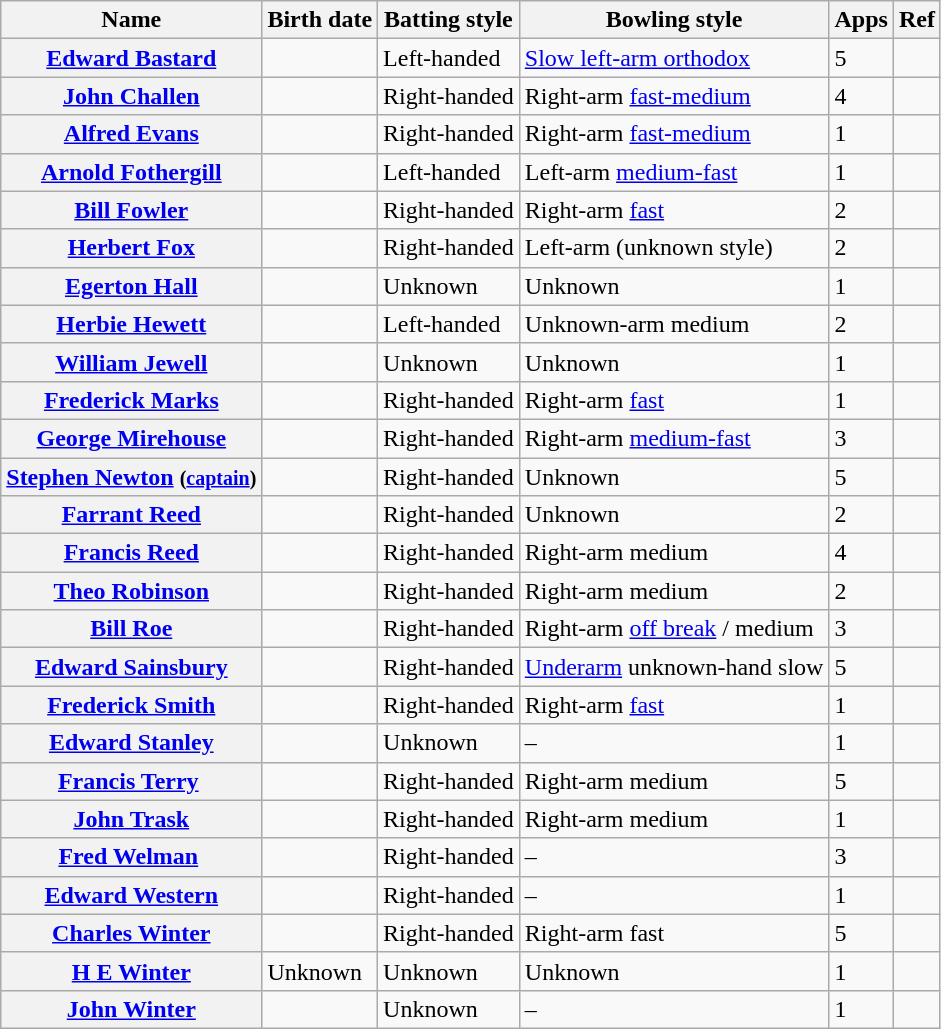<table class="wikitable plainrowheaders" style="font-size:95% style="width:70%">
<tr>
<th>Name</th>
<th>Birth date</th>
<th>Batting style</th>
<th>Bowling style</th>
<th>Apps</th>
<th>Ref</th>
</tr>
<tr>
<th scope="row"><a href='#'>Edward Bastard</a></th>
<td></td>
<td>Left-handed</td>
<td><a href='#'>Slow left-arm orthodox</a></td>
<td>5</td>
<td></td>
</tr>
<tr>
<th scope="row"><a href='#'>John Challen</a></th>
<td></td>
<td>Right-handed</td>
<td>Right-arm <a href='#'>fast-medium</a></td>
<td>4</td>
<td></td>
</tr>
<tr>
<th scope="row"><a href='#'>Alfred Evans</a></th>
<td></td>
<td>Right-handed</td>
<td>Right-arm <a href='#'>fast-medium</a></td>
<td>1</td>
<td></td>
</tr>
<tr>
<th scope="row"><a href='#'>Arnold Fothergill</a></th>
<td></td>
<td>Left-handed</td>
<td>Left-arm <a href='#'>medium-fast</a></td>
<td>1</td>
<td></td>
</tr>
<tr>
<th scope="row"><a href='#'>Bill Fowler</a></th>
<td></td>
<td>Right-handed</td>
<td>Right-arm <a href='#'>fast</a></td>
<td>2</td>
<td></td>
</tr>
<tr>
<th scope="row"><a href='#'>Herbert Fox</a></th>
<td></td>
<td>Right-handed</td>
<td>Left-arm (unknown style)</td>
<td>2</td>
<td></td>
</tr>
<tr>
<th scope="row"><a href='#'>Egerton Hall</a></th>
<td></td>
<td>Unknown</td>
<td>Unknown</td>
<td>1</td>
<td></td>
</tr>
<tr>
<th scope="row"><a href='#'>Herbie Hewett</a></th>
<td></td>
<td>Left-handed</td>
<td>Unknown-arm medium</td>
<td>2</td>
<td></td>
</tr>
<tr>
<th scope="row"><a href='#'>William Jewell</a></th>
<td></td>
<td>Unknown</td>
<td>Unknown</td>
<td>1</td>
<td></td>
</tr>
<tr>
<th scope="row"><a href='#'>Frederick Marks</a></th>
<td></td>
<td>Right-handed</td>
<td>Right-arm <a href='#'>fast</a></td>
<td>1</td>
<td></td>
</tr>
<tr>
<th scope="row"><a href='#'>George Mirehouse</a></th>
<td></td>
<td>Right-handed</td>
<td>Right-arm <a href='#'>medium-fast</a></td>
<td>3</td>
<td></td>
</tr>
<tr>
<th scope="row"><a href='#'>Stephen Newton</a> <small>(<a href='#'>captain</a>)</small></th>
<td></td>
<td>Right-handed</td>
<td>Unknown</td>
<td>5</td>
<td></td>
</tr>
<tr>
<th scope="row"><a href='#'>Farrant Reed</a></th>
<td></td>
<td>Right-handed</td>
<td>Unknown</td>
<td>2</td>
<td></td>
</tr>
<tr>
<th scope="row"><a href='#'>Francis Reed</a></th>
<td></td>
<td>Right-handed</td>
<td>Right-arm medium</td>
<td>4</td>
<td></td>
</tr>
<tr>
<th scope="row"><a href='#'>Theo Robinson</a></th>
<td></td>
<td>Right-handed</td>
<td>Right-arm medium</td>
<td>2</td>
<td></td>
</tr>
<tr>
<th scope="row"><a href='#'>Bill Roe</a></th>
<td></td>
<td>Right-handed</td>
<td>Right-arm <a href='#'>off break</a> / medium</td>
<td>3</td>
<td></td>
</tr>
<tr>
<th scope="row"><a href='#'>Edward Sainsbury</a></th>
<td></td>
<td>Right-handed</td>
<td><a href='#'>Underarm</a> unknown-hand slow</td>
<td>5</td>
<td></td>
</tr>
<tr>
<th scope="row"><a href='#'>Frederick Smith</a></th>
<td></td>
<td>Right-handed</td>
<td>Right-arm <a href='#'>fast</a></td>
<td>1</td>
<td></td>
</tr>
<tr>
<th scope="row"><a href='#'>Edward Stanley</a></th>
<td></td>
<td>Unknown</td>
<td>–</td>
<td>1</td>
<td></td>
</tr>
<tr>
<th scope="row"><a href='#'>Francis Terry</a> </th>
<td></td>
<td>Right-handed</td>
<td>Right-arm medium</td>
<td>5</td>
<td></td>
</tr>
<tr>
<th scope="row"><a href='#'>John Trask</a></th>
<td></td>
<td>Right-handed</td>
<td>Right-arm medium</td>
<td>1</td>
<td></td>
</tr>
<tr>
<th scope="row"><a href='#'>Fred Welman</a> </th>
<td></td>
<td>Right-handed</td>
<td>–</td>
<td>3</td>
<td></td>
</tr>
<tr>
<th scope="row"><a href='#'>Edward Western</a></th>
<td></td>
<td>Right-handed</td>
<td>–</td>
<td>1</td>
<td></td>
</tr>
<tr>
<th scope="row"><a href='#'>Charles Winter</a></th>
<td></td>
<td>Right-handed</td>
<td>Right-arm fast</td>
<td>5</td>
<td></td>
</tr>
<tr>
<th scope="row"><a href='#'>H E Winter</a></th>
<td>Unknown</td>
<td>Unknown</td>
<td>Unknown</td>
<td>1</td>
<td></td>
</tr>
<tr>
<th scope="row"><a href='#'>John Winter</a></th>
<td></td>
<td>Unknown</td>
<td>–</td>
<td>1</td>
<td></td>
</tr>
</table>
